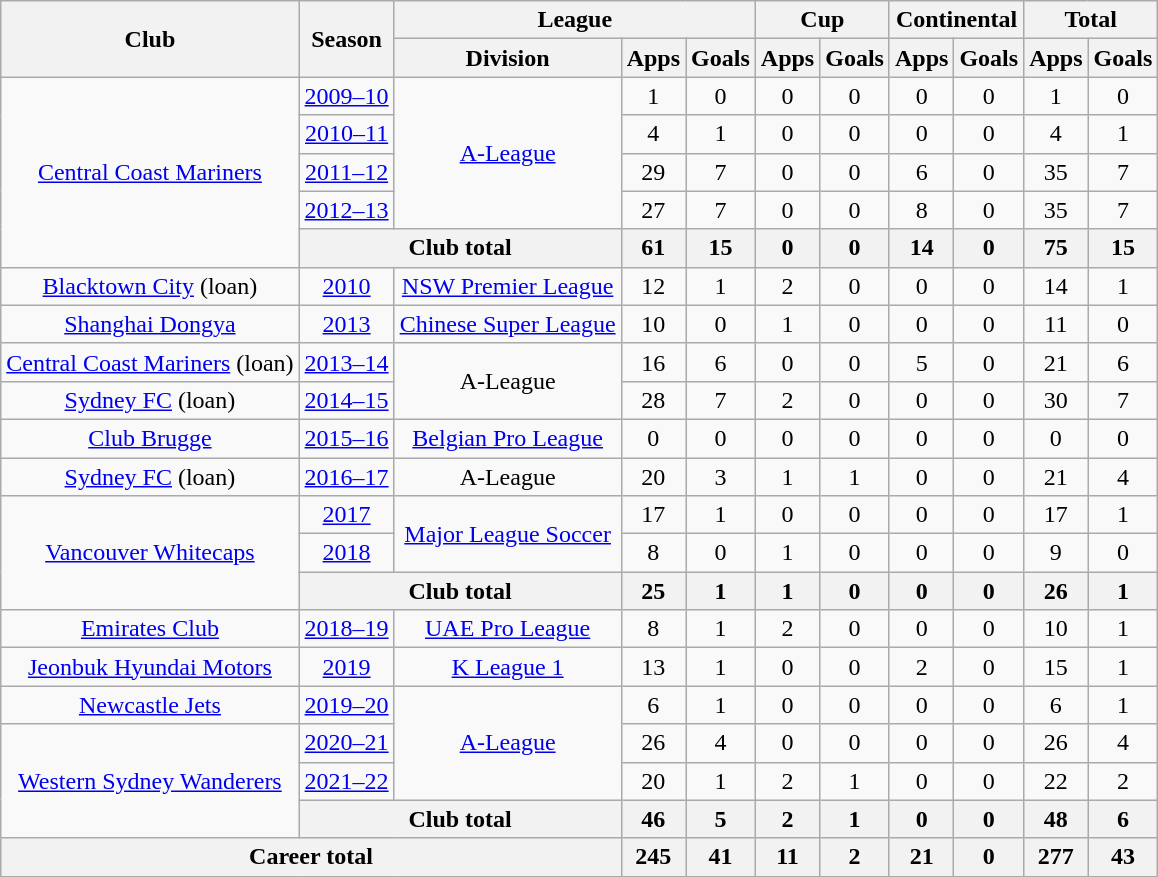<table class="wikitable" style="text-align: center">
<tr>
<th rowspan="2">Club</th>
<th rowspan="2">Season</th>
<th colspan="3">League</th>
<th colspan="2">Cup</th>
<th colspan="2">Continental</th>
<th colspan="2">Total</th>
</tr>
<tr>
<th>Division</th>
<th>Apps</th>
<th>Goals</th>
<th>Apps</th>
<th>Goals</th>
<th>Apps</th>
<th>Goals</th>
<th>Apps</th>
<th>Goals</th>
</tr>
<tr>
<td rowspan="5"><a href='#'>Central Coast Mariners</a></td>
<td><a href='#'>2009–10</a></td>
<td rowspan="4"><a href='#'>A-League</a></td>
<td>1</td>
<td>0</td>
<td>0</td>
<td>0</td>
<td>0</td>
<td>0</td>
<td>1</td>
<td>0</td>
</tr>
<tr>
<td><a href='#'>2010–11</a></td>
<td>4</td>
<td>1</td>
<td>0</td>
<td>0</td>
<td>0</td>
<td>0</td>
<td>4</td>
<td>1</td>
</tr>
<tr>
<td><a href='#'>2011–12</a></td>
<td>29</td>
<td>7</td>
<td>0</td>
<td>0</td>
<td>6</td>
<td>0</td>
<td>35</td>
<td>7</td>
</tr>
<tr>
<td><a href='#'>2012–13</a></td>
<td>27</td>
<td>7</td>
<td>0</td>
<td>0</td>
<td>8</td>
<td>0</td>
<td>35</td>
<td>7</td>
</tr>
<tr>
<th colspan="2">Club total</th>
<th>61</th>
<th>15</th>
<th>0</th>
<th>0</th>
<th>14</th>
<th>0</th>
<th>75</th>
<th>15</th>
</tr>
<tr>
<td><a href='#'>Blacktown City</a> (loan)</td>
<td><a href='#'>2010</a></td>
<td><a href='#'>NSW Premier League</a></td>
<td>12</td>
<td>1</td>
<td>2</td>
<td>0</td>
<td>0</td>
<td>0</td>
<td>14</td>
<td>1</td>
</tr>
<tr>
<td><a href='#'>Shanghai Dongya</a></td>
<td><a href='#'>2013</a></td>
<td><a href='#'>Chinese Super League</a></td>
<td>10</td>
<td>0</td>
<td>1</td>
<td>0</td>
<td>0</td>
<td>0</td>
<td>11</td>
<td>0</td>
</tr>
<tr>
<td><a href='#'>Central Coast Mariners</a> (loan)</td>
<td><a href='#'>2013–14</a></td>
<td rowspan="2">A-League</td>
<td>16</td>
<td>6</td>
<td>0</td>
<td>0</td>
<td>5</td>
<td>0</td>
<td>21</td>
<td>6</td>
</tr>
<tr>
<td><a href='#'>Sydney FC</a> (loan)</td>
<td><a href='#'>2014–15</a></td>
<td>28</td>
<td>7</td>
<td>2</td>
<td>0</td>
<td>0</td>
<td>0</td>
<td>30</td>
<td>7</td>
</tr>
<tr>
<td><a href='#'>Club Brugge</a></td>
<td><a href='#'>2015–16</a></td>
<td><a href='#'>Belgian Pro League</a></td>
<td>0</td>
<td>0</td>
<td>0</td>
<td>0</td>
<td>0</td>
<td>0</td>
<td>0</td>
<td>0</td>
</tr>
<tr>
<td><a href='#'>Sydney FC</a> (loan)</td>
<td><a href='#'>2016–17</a></td>
<td>A-League</td>
<td>20</td>
<td>3</td>
<td>1</td>
<td>1</td>
<td>0</td>
<td>0</td>
<td>21</td>
<td>4</td>
</tr>
<tr>
<td rowspan="3"><a href='#'>Vancouver Whitecaps</a></td>
<td><a href='#'>2017</a></td>
<td rowspan="2"><a href='#'>Major League Soccer</a></td>
<td>17</td>
<td>1</td>
<td>0</td>
<td>0</td>
<td>0</td>
<td>0</td>
<td>17</td>
<td>1</td>
</tr>
<tr>
<td><a href='#'>2018</a></td>
<td>8</td>
<td>0</td>
<td>1</td>
<td>0</td>
<td>0</td>
<td>0</td>
<td>9</td>
<td>0</td>
</tr>
<tr>
<th colspan="2">Club total</th>
<th>25</th>
<th>1</th>
<th>1</th>
<th>0</th>
<th>0</th>
<th>0</th>
<th>26</th>
<th>1</th>
</tr>
<tr>
<td><a href='#'>Emirates Club</a></td>
<td><a href='#'>2018–19</a></td>
<td><a href='#'>UAE Pro League</a></td>
<td>8</td>
<td>1</td>
<td>2</td>
<td>0</td>
<td>0</td>
<td>0</td>
<td>10</td>
<td>1</td>
</tr>
<tr>
<td><a href='#'>Jeonbuk Hyundai Motors</a></td>
<td><a href='#'>2019</a></td>
<td><a href='#'>K League 1</a></td>
<td>13</td>
<td>1</td>
<td>0</td>
<td>0</td>
<td>2</td>
<td>0</td>
<td>15</td>
<td>1</td>
</tr>
<tr>
<td><a href='#'>Newcastle Jets</a></td>
<td><a href='#'>2019–20</a></td>
<td rowspan=3><a href='#'>A-League</a></td>
<td>6</td>
<td>1</td>
<td>0</td>
<td>0</td>
<td>0</td>
<td>0</td>
<td>6</td>
<td>1</td>
</tr>
<tr>
<td rowspan=3><a href='#'>Western Sydney Wanderers</a></td>
<td><a href='#'>2020–21</a></td>
<td>26</td>
<td>4</td>
<td>0</td>
<td>0</td>
<td>0</td>
<td>0</td>
<td>26</td>
<td>4</td>
</tr>
<tr>
<td><a href='#'>2021–22</a></td>
<td>20</td>
<td>1</td>
<td>2</td>
<td>1</td>
<td>0</td>
<td>0</td>
<td>22</td>
<td>2</td>
</tr>
<tr>
<th colspan="2">Club total</th>
<th>46</th>
<th>5</th>
<th>2</th>
<th>1</th>
<th>0</th>
<th>0</th>
<th>48</th>
<th>6</th>
</tr>
<tr>
<th colspan="3">Career total</th>
<th>245</th>
<th>41</th>
<th>11</th>
<th>2</th>
<th>21</th>
<th>0</th>
<th>277</th>
<th>43</th>
</tr>
</table>
